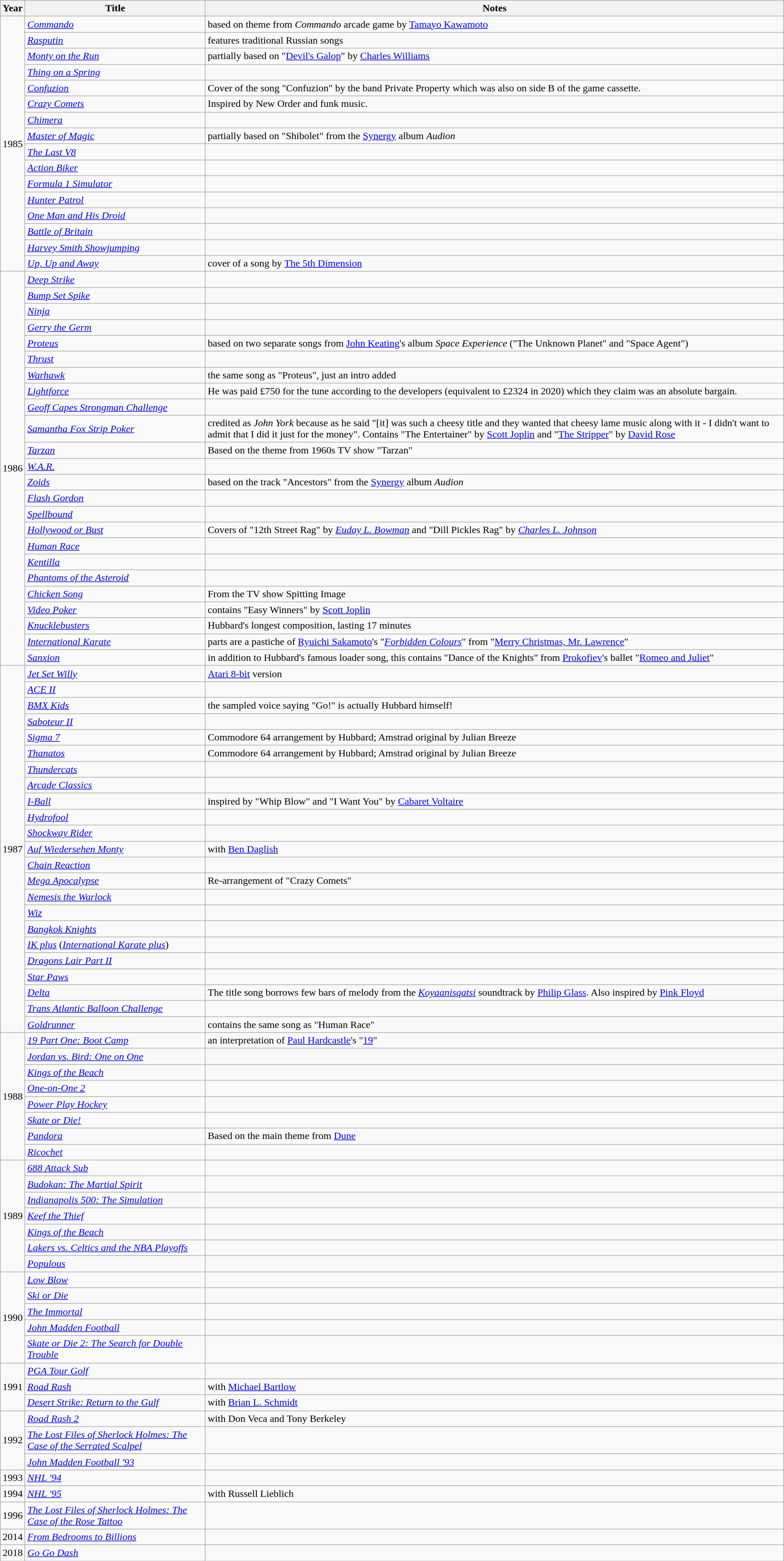<table class="wikitable sortable">
<tr>
<th scope="col">Year</th>
<th scope="col">Title</th>
<th scope="col" class="unsortable">Notes</th>
</tr>
<tr>
<td rowspan="16">1985</td>
<td><em><a href='#'>Commando</a></em></td>
<td>based on theme from <em>Commando</em> arcade game by <a href='#'>Tamayo Kawamoto</a></td>
</tr>
<tr>
<td><em><a href='#'>Rasputin</a></em></td>
<td>features traditional Russian songs</td>
</tr>
<tr>
<td><em><a href='#'>Monty on the Run</a></em></td>
<td>partially based on "<a href='#'>Devil's Galop</a>" by <a href='#'>Charles Williams</a></td>
</tr>
<tr>
<td><em><a href='#'>Thing on a Spring</a></em></td>
<td></td>
</tr>
<tr>
<td><em><a href='#'>Confuzion</a></em></td>
<td>Cover of the song "Confuzion" by the band Private Property which was also on side B of the game cassette.</td>
</tr>
<tr>
<td><em><a href='#'>Crazy Comets</a></em></td>
<td>Inspired by New Order and funk music.</td>
</tr>
<tr>
<td><em><a href='#'>Chimera</a></em></td>
<td></td>
</tr>
<tr>
<td><em><a href='#'>Master of Magic</a></em></td>
<td>partially based on "Shibolet" from the <a href='#'>Synergy</a> album <em>Audion</em></td>
</tr>
<tr>
<td><em><a href='#'>The Last V8</a></em></td>
<td></td>
</tr>
<tr>
<td><em><a href='#'>Action Biker</a></em></td>
<td></td>
</tr>
<tr>
<td><em><a href='#'>Formula 1 Simulator</a></em></td>
<td></td>
</tr>
<tr>
<td><em><a href='#'>Hunter Patrol</a></em></td>
<td></td>
</tr>
<tr>
<td><em><a href='#'>One Man and His Droid</a></em></td>
<td></td>
</tr>
<tr>
<td><em><a href='#'>Battle of Britain</a></em></td>
<td></td>
</tr>
<tr>
<td><em><a href='#'>Harvey Smith Showjumping</a></em></td>
<td></td>
</tr>
<tr>
<td><em><a href='#'>Up, Up and Away</a></em></td>
<td>cover of a song by <a href='#'>The 5th Dimension</a></td>
</tr>
<tr>
<td rowspan="24">1986</td>
<td><em><a href='#'>Deep Strike</a></em></td>
<td></td>
</tr>
<tr>
<td><em><a href='#'>Bump Set Spike</a></em></td>
<td></td>
</tr>
<tr>
<td><em><a href='#'>Ninja</a></em></td>
<td></td>
</tr>
<tr>
<td><em><a href='#'>Gerry the Germ</a></em></td>
<td></td>
</tr>
<tr>
<td><em><a href='#'>Proteus</a></em></td>
<td>based on two separate songs from <a href='#'>John Keating</a>'s album <em>Space Experience</em> ("The Unknown Planet" and "Space Agent")</td>
</tr>
<tr>
<td><em><a href='#'>Thrust</a></em></td>
<td></td>
</tr>
<tr>
<td><em><a href='#'>Warhawk</a></em></td>
<td>the same song as "Proteus", just an intro added</td>
</tr>
<tr>
<td><em><a href='#'>Lightforce</a></em> </td>
<td>He was paid £750 for the tune according to the developers (equivalent to £2324 in 2020) which they claim was an absolute bargain.</td>
</tr>
<tr>
<td><em><a href='#'>Geoff Capes Strongman Challenge</a></em></td>
<td></td>
</tr>
<tr>
<td><em><a href='#'>Samantha Fox Strip Poker</a></em></td>
<td>credited as <em>John York</em> because as he said "[it] was such a cheesy title and they wanted that cheesy lame music along with it - I didn't want to admit that I did it just for the money". Contains "The Entertainer" by <a href='#'>Scott Joplin</a> and "<a href='#'>The Stripper</a>" by <a href='#'>David Rose</a></td>
</tr>
<tr>
<td><em><a href='#'>Tarzan</a></em></td>
<td>Based on the theme from 1960s TV show "Tarzan"</td>
</tr>
<tr>
<td><em><a href='#'>W.A.R.</a></em></td>
<td></td>
</tr>
<tr>
<td><em><a href='#'>Zoids</a></em></td>
<td>based on the track "Ancestors" from the <a href='#'>Synergy</a> album <em>Audion</em></td>
</tr>
<tr>
<td><em><a href='#'>Flash Gordon</a></em></td>
<td></td>
</tr>
<tr>
<td><em><a href='#'>Spellbound</a></em></td>
<td></td>
</tr>
<tr>
<td><em><a href='#'>Hollywood or Bust</a></em></td>
<td>Covers of "12th Street Rag" by <em><a href='#'>Euday L. Bowman</a></em> and "Dill Pickles Rag" by <em><a href='#'>Charles L. Johnson</a></em></td>
</tr>
<tr>
<td><em><a href='#'>Human Race</a></em></td>
<td></td>
</tr>
<tr>
<td><em><a href='#'>Kentilla</a></em></td>
<td></td>
</tr>
<tr>
<td><em><a href='#'>Phantoms of the Asteroid</a></em></td>
<td></td>
</tr>
<tr>
<td><em><a href='#'>Chicken Song</a></em></td>
<td>From the TV show Spitting Image</td>
</tr>
<tr>
<td><em><a href='#'>Video Poker</a></em></td>
<td>contains "Easy Winners" by <a href='#'>Scott Joplin</a></td>
</tr>
<tr>
<td><em><a href='#'>Knucklebusters</a></em></td>
<td>Hubbard's longest composition, lasting 17 minutes</td>
</tr>
<tr>
<td><em><a href='#'>International Karate</a></em></td>
<td>parts are a pastiche of <a href='#'>Ryuichi Sakamoto</a>'s "<em><a href='#'>Forbidden Colours</a></em>" from "<a href='#'>Merry Christmas, Mr. Lawrence</a>"</td>
</tr>
<tr>
<td><em><a href='#'>Sanxion</a></em></td>
<td>in addition to Hubbard's famous loader song, this contains "Dance of the Knights" from <a href='#'>Prokofiev</a>'s ballet "<a href='#'>Romeo and Juliet</a>"</td>
</tr>
<tr>
<td rowspan="23">1987</td>
<td><em><a href='#'>Jet Set Willy</a></em></td>
<td><a href='#'>Atari 8-bit</a> version</td>
</tr>
<tr>
<td><em><a href='#'>ACE II</a></em></td>
<td></td>
</tr>
<tr>
<td><em><a href='#'>BMX Kids</a></em></td>
<td>the sampled voice saying "Go!" is actually Hubbard himself!</td>
</tr>
<tr>
<td><em><a href='#'>Saboteur II</a></em></td>
<td></td>
</tr>
<tr>
<td><em><a href='#'>Sigma 7</a></em></td>
<td>Commodore 64 arrangement by Hubbard; Amstrad original by Julian Breeze</td>
</tr>
<tr>
<td><em><a href='#'>Thanatos</a></em></td>
<td>Commodore 64 arrangement by Hubbard; Amstrad original by Julian Breeze</td>
</tr>
<tr>
<td><em><a href='#'>Thundercats</a></em></td>
<td></td>
</tr>
<tr>
<td><em><a href='#'>Arcade Classics</a></em></td>
<td></td>
</tr>
<tr>
<td><em><a href='#'>I-Ball</a></em></td>
<td>inspired by "Whip Blow" and "I Want You" by <a href='#'>Cabaret Voltaire</a></td>
</tr>
<tr>
<td><em><a href='#'>Hydrofool</a></em></td>
<td></td>
</tr>
<tr>
<td><em><a href='#'>Shockway Rider</a></em></td>
<td></td>
</tr>
<tr>
<td><em><a href='#'>Auf Wiedersehen Monty</a></em></td>
<td>with <a href='#'>Ben Daglish</a></td>
</tr>
<tr>
<td><em><a href='#'>Chain Reaction</a></em></td>
<td></td>
</tr>
<tr>
<td><em><a href='#'>Mega Apocalypse</a></em></td>
<td>Re-arrangement of "Crazy Comets"</td>
</tr>
<tr>
<td><em><a href='#'>Nemesis the Warlock</a></em></td>
<td></td>
</tr>
<tr>
<td><em><a href='#'>Wiz</a></em></td>
<td></td>
</tr>
<tr>
<td><em><a href='#'>Bangkok Knights</a></em></td>
<td></td>
</tr>
<tr>
<td><em><a href='#'>IK plus</a></em> (<em><a href='#'>International Karate plus</a></em>)</td>
<td></td>
</tr>
<tr>
<td><em><a href='#'>Dragons Lair Part II</a></em></td>
<td></td>
</tr>
<tr>
<td><em><a href='#'>Star Paws</a></em></td>
<td></td>
</tr>
<tr>
<td><em><a href='#'>Delta</a></em></td>
<td>The title song borrows few bars of melody from the <em><a href='#'>Koyaanisqatsi</a></em> soundtrack by <a href='#'>Philip Glass</a>. Also inspired by <a href='#'>Pink Floyd</a></td>
</tr>
<tr>
<td><em><a href='#'>Trans Atlantic Balloon Challenge</a></em></td>
<td></td>
</tr>
<tr>
<td><em><a href='#'>Goldrunner</a></em></td>
<td>contains the same song as "Human Race"</td>
</tr>
<tr>
<td rowspan="8">1988</td>
<td><em><a href='#'>19 Part One: Boot Camp</a></em></td>
<td>an interpretation of <a href='#'>Paul Hardcastle</a>'s "<a href='#'>19</a>"</td>
</tr>
<tr>
<td><em><a href='#'>Jordan vs. Bird: One on One</a></em></td>
<td></td>
</tr>
<tr>
<td><em><a href='#'>Kings of the Beach</a></em></td>
<td></td>
</tr>
<tr>
<td><em><a href='#'>One-on-One 2</a></em></td>
<td></td>
</tr>
<tr>
<td><em><a href='#'>Power Play Hockey</a></em></td>
<td></td>
</tr>
<tr>
<td><em><a href='#'>Skate or Die!</a></em></td>
<td></td>
</tr>
<tr>
<td><em><a href='#'>Pandora</a></em></td>
<td>Based on the main theme from <a href='#'>Dune</a></td>
</tr>
<tr>
<td><em><a href='#'>Ricochet</a></em></td>
<td></td>
</tr>
<tr>
<td rowspan="7">1989</td>
<td><em><a href='#'>688 Attack Sub</a></em></td>
<td></td>
</tr>
<tr>
<td><em><a href='#'>Budokan: The Martial Spirit</a></em></td>
<td></td>
</tr>
<tr>
<td><em><a href='#'>Indianapolis 500: The Simulation</a></em></td>
<td></td>
</tr>
<tr>
<td><em><a href='#'>Keef the Thief</a></em></td>
<td></td>
</tr>
<tr>
<td><em><a href='#'>Kings of the Beach</a></em></td>
<td></td>
</tr>
<tr>
<td><em><a href='#'>Lakers vs. Celtics and the NBA Playoffs</a></em></td>
<td></td>
</tr>
<tr>
<td><em><a href='#'>Populous</a></em></td>
<td></td>
</tr>
<tr>
<td rowspan="5">1990</td>
<td><em><a href='#'>Low Blow</a></em></td>
<td></td>
</tr>
<tr>
<td><em><a href='#'>Ski or Die</a></em></td>
<td></td>
</tr>
<tr>
<td><em><a href='#'>The Immortal</a></em></td>
<td></td>
</tr>
<tr>
<td><em><a href='#'>John Madden Football</a></em></td>
<td></td>
</tr>
<tr>
<td><em><a href='#'>Skate or Die 2: The Search for Double Trouble</a></em></td>
<td></td>
</tr>
<tr>
<td rowspan="3">1991</td>
<td><em><a href='#'>PGA Tour Golf</a></em></td>
<td></td>
</tr>
<tr>
<td><em><a href='#'>Road Rash</a></em></td>
<td>with <a href='#'>Michael Bartlow</a></td>
</tr>
<tr>
<td><em><a href='#'>Desert Strike: Return to the Gulf</a></em></td>
<td>with <a href='#'>Brian L. Schmidt</a></td>
</tr>
<tr>
<td rowspan="3">1992</td>
<td><em><a href='#'>Road Rash 2</a></em></td>
<td>with Don Veca and Tony Berkeley</td>
</tr>
<tr>
<td><em><a href='#'>The Lost Files of Sherlock Holmes: The Case of the Serrated Scalpel</a></em></td>
<td></td>
</tr>
<tr>
<td><em><a href='#'>John Madden Football '93</a></em></td>
<td></td>
</tr>
<tr>
<td>1993</td>
<td><em><a href='#'>NHL '94</a></em></td>
<td></td>
</tr>
<tr>
<td>1994</td>
<td><em><a href='#'>NHL '95</a></em></td>
<td>with Russell Lieblich</td>
</tr>
<tr>
<td>1996</td>
<td><em><a href='#'>The Lost Files of Sherlock Holmes: The Case of the Rose Tattoo</a></em></td>
<td></td>
</tr>
<tr>
<td>2014</td>
<td><em><a href='#'>From Bedrooms to Billions</a></em></td>
<td></td>
</tr>
<tr>
<td>2018</td>
<td><em><a href='#'>Go Go Dash</a></em></td>
<td></td>
</tr>
</table>
